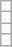<table class="wikitable">
<tr>
<td></td>
</tr>
<tr>
<td></td>
</tr>
<tr>
<td></td>
</tr>
<tr>
<td></td>
</tr>
</table>
